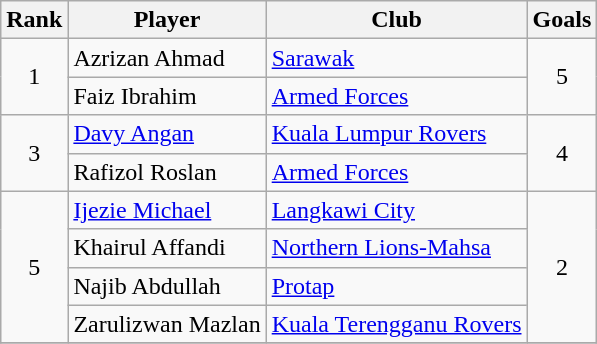<table class="wikitable sortable" style="text-align:center">
<tr>
<th>Rank</th>
<th>Player</th>
<th>Club</th>
<th>Goals</th>
</tr>
<tr>
<td rowspan="2">1</td>
<td align="left"> Azrizan Ahmad</td>
<td align="left"><a href='#'>Sarawak</a></td>
<td rowspan="2">5</td>
</tr>
<tr>
<td align="left"> Faiz Ibrahim</td>
<td align="left"><a href='#'>Armed Forces</a></td>
</tr>
<tr>
<td rowspan="2">3</td>
<td align="left"> <a href='#'>Davy Angan</a></td>
<td align="left"><a href='#'>Kuala Lumpur Rovers</a></td>
<td rowspan="2">4</td>
</tr>
<tr>
<td align="left"> Rafizol Roslan</td>
<td align="left"><a href='#'>Armed Forces</a></td>
</tr>
<tr>
<td rowspan="4">5</td>
<td align="left"> <a href='#'>Ijezie Michael</a></td>
<td align="left"><a href='#'>Langkawi City</a></td>
<td rowspan="4">2</td>
</tr>
<tr>
<td align="left"> Khairul Affandi</td>
<td align="left"><a href='#'>Northern Lions-Mahsa</a></td>
</tr>
<tr>
<td align="left"> Najib Abdullah</td>
<td align="left"><a href='#'>Protap</a></td>
</tr>
<tr>
<td align="left"> Zarulizwan Mazlan</td>
<td align="left"><a href='#'>Kuala Terengganu Rovers</a></td>
</tr>
<tr>
</tr>
</table>
